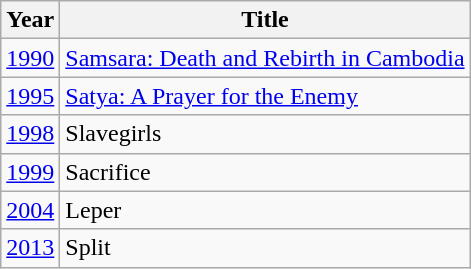<table class="wikitable">
<tr>
<th>Year</th>
<th>Title</th>
</tr>
<tr>
<td><a href='#'>1990</a></td>
<td><a href='#'>Samsara: Death and Rebirth in Cambodia</a></td>
</tr>
<tr>
<td><a href='#'>1995</a></td>
<td><a href='#'>Satya: A Prayer for the Enemy</a></td>
</tr>
<tr>
<td><a href='#'>1998</a></td>
<td>Slavegirls</td>
</tr>
<tr>
<td><a href='#'>1999</a></td>
<td>Sacrifice</td>
</tr>
<tr>
<td><a href='#'>2004</a></td>
<td>Leper</td>
</tr>
<tr>
<td><a href='#'>2013</a></td>
<td>Split</td>
</tr>
</table>
